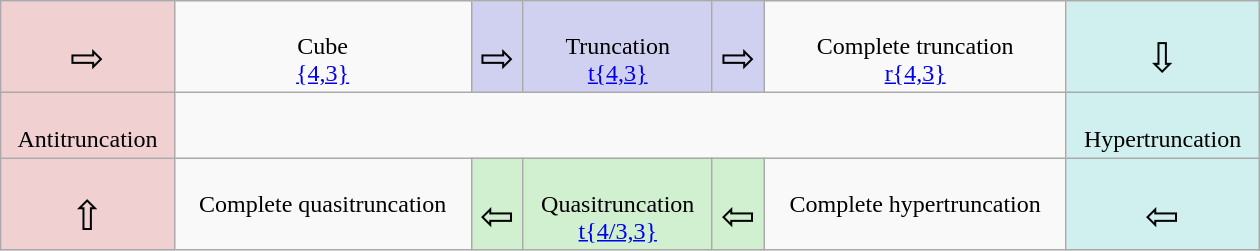<table class=wikitable width=840>
<tr align=center valign=top>
<td bgcolor="#f0d0d0"><br><big><big><big>⇨</big></big></big> </td>
<td><br>Cube<br><a href='#'>{4,3}</a> </td>
<td bgcolor="#d0d0f0"><br><big><big><big>⇨</big></big></big> </td>
<td bgcolor="#d0d0f0"><br>Truncation<br><a href='#'>t{4,3}</a> </td>
<td bgcolor="#d0d0f0"><br><big><big><big>⇨</big></big></big> </td>
<td><br>Complete truncation<br><a href='#'>r{4,3}</a> </td>
<td bgcolor="#d0f0f0"><br><big><big><big>⇩</big></big></big> </td>
</tr>
<tr align=center valign=top>
<td bgcolor="#f0d0d0"><br>Antitruncation </td>
<td colspan=5></td>
<td bgcolor="#d0f0f0"><br>Hypertruncation </td>
</tr>
<tr align=center valign=top>
<td bgcolor="#f0d0d0"><br><big><big><big>⇧</big></big></big> </td>
<td><br>Complete quasitruncation<br></td>
<td bgcolor="#d0f0d0"><br><big><big><big>⇦</big></big></big></td>
<td bgcolor="#d0f0d0"><br>Quasitruncation<br><a href='#'>t{4/3,3}</a> </td>
<td bgcolor="#d0f0d0"><br><big><big><big>⇦</big></big></big> </td>
<td><br>Complete hypertruncation </td>
<td bgcolor="#d0f0f0"><br><big><big><big>⇦</big></big></big> </td>
</tr>
</table>
